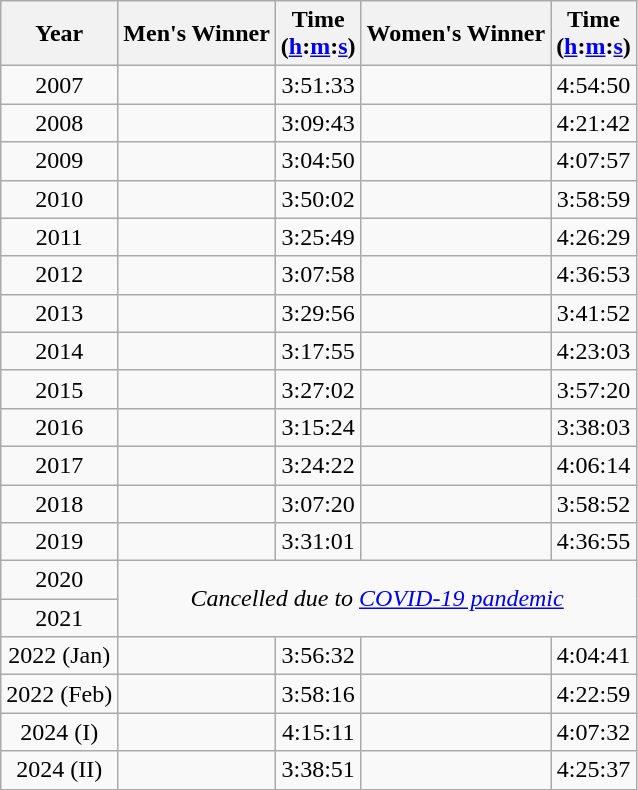<table class="wikitable sortable" style="text-align:center">
<tr>
<th>Year</th>
<th>Men's Winner</th>
<th>Time<br>(<a href='#'>h</a>:<a href='#'>m</a>:<a href='#'>s</a>)</th>
<th>Women's Winner</th>
<th>Time<br>(<a href='#'>h</a>:<a href='#'>m</a>:<a href='#'>s</a>)</th>
</tr>
<tr>
<td>2007</td>
<td align=left></td>
<td>3:51:33</td>
<td align=left></td>
<td>4:54:50</td>
</tr>
<tr>
<td>2008</td>
<td align=left></td>
<td>3:09:43</td>
<td align=left><br></td>
<td>4:21:42</td>
</tr>
<tr>
<td>2009</td>
<td align=left></td>
<td>3:04:50</td>
<td align=left></td>
<td>4:07:57</td>
</tr>
<tr>
<td>2010</td>
<td align=left></td>
<td>3:50:02</td>
<td align=left></td>
<td>3:58:59</td>
</tr>
<tr>
<td>2011</td>
<td align=left></td>
<td>3:25:49</td>
<td align=left></td>
<td>4:26:29</td>
</tr>
<tr>
<td>2012</td>
<td align=left></td>
<td>3:07:58</td>
<td align=left></td>
<td>4:36:53</td>
</tr>
<tr>
<td>2013</td>
<td align=left></td>
<td>3:29:56</td>
<td align=left></td>
<td>3:41:52</td>
</tr>
<tr>
<td>2014</td>
<td align=left></td>
<td>3:17:55</td>
<td align=left></td>
<td>4:23:03</td>
</tr>
<tr>
<td>2015</td>
<td align=left></td>
<td>3:27:02</td>
<td align=left></td>
<td>3:57:20</td>
</tr>
<tr>
<td>2016</td>
<td align=left></td>
<td>3:15:24</td>
<td align=left></td>
<td>3:38:03</td>
</tr>
<tr>
<td>2017</td>
<td align=left></td>
<td>3:24:22</td>
<td align=left></td>
<td>4:06:14</td>
</tr>
<tr>
<td>2018</td>
<td align=left></td>
<td>3:07:20</td>
<td align=left></td>
<td>3:58:52</td>
</tr>
<tr>
<td>2019</td>
<td align=left></td>
<td>3:31:01</td>
<td align=left></td>
<td>4:36:55</td>
</tr>
<tr>
<td>2020</td>
<td colspan=4 rowspan=2 align=center><em>Cancelled due to <a href='#'>COVID-19 pandemic</a></em></td>
</tr>
<tr>
<td>2021</td>
</tr>
<tr>
<td>2022 (Jan)</td>
<td align=left></td>
<td>3:56:32</td>
<td align=left></td>
<td>4:04:41</td>
</tr>
<tr>
<td>2022 (Feb)</td>
<td align=left></td>
<td>3:58:16</td>
<td align=left></td>
<td>4:22:59</td>
</tr>
<tr>
<td>2024 (I)</td>
<td align=left></td>
<td>4:15:11</td>
<td align=left></td>
<td>4:07:32</td>
</tr>
<tr>
<td>2024 (II)</td>
<td align=left></td>
<td>3:38:51</td>
<td align=left></td>
<td>4:25:37</td>
</tr>
</table>
